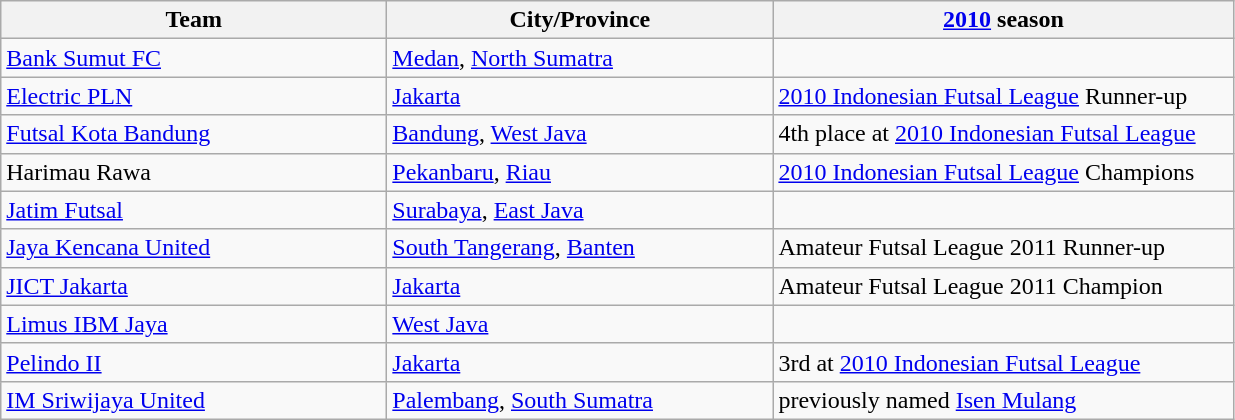<table class="wikitable">
<tr>
<th width=250>Team</th>
<th width=250>City/Province</th>
<th width=300><a href='#'>2010</a> season</th>
</tr>
<tr>
<td><a href='#'>Bank Sumut FC</a></td>
<td><a href='#'>Medan</a>, <a href='#'>North Sumatra</a></td>
<td></td>
</tr>
<tr>
<td><a href='#'>Electric PLN</a></td>
<td><a href='#'>Jakarta</a></td>
<td><a href='#'>2010 Indonesian Futsal League</a> Runner-up</td>
</tr>
<tr>
<td><a href='#'>Futsal Kota Bandung</a></td>
<td><a href='#'>Bandung</a>, <a href='#'>West Java</a></td>
<td>4th place at <a href='#'>2010 Indonesian Futsal League</a></td>
</tr>
<tr>
<td>Harimau Rawa</td>
<td><a href='#'>Pekanbaru</a>, <a href='#'>Riau</a></td>
<td><a href='#'>2010 Indonesian Futsal League</a> Champions</td>
</tr>
<tr>
<td><a href='#'>Jatim Futsal</a></td>
<td><a href='#'>Surabaya</a>, <a href='#'>East Java</a></td>
<td></td>
</tr>
<tr>
<td><a href='#'>Jaya Kencana United</a></td>
<td><a href='#'>South Tangerang</a>, <a href='#'>Banten</a></td>
<td>Amateur Futsal League 2011 Runner-up</td>
</tr>
<tr>
<td><a href='#'>JICT Jakarta</a></td>
<td><a href='#'>Jakarta</a></td>
<td>Amateur Futsal League 2011 Champion</td>
</tr>
<tr>
<td><a href='#'>Limus IBM Jaya</a></td>
<td><a href='#'>West Java</a></td>
<td></td>
</tr>
<tr>
<td><a href='#'>Pelindo II</a></td>
<td><a href='#'>Jakarta</a></td>
<td>3rd at <a href='#'>2010 Indonesian Futsal League</a></td>
</tr>
<tr>
<td><a href='#'>IM Sriwijaya United</a></td>
<td><a href='#'>Palembang</a>, <a href='#'>South Sumatra</a></td>
<td>previously named <a href='#'>Isen Mulang</a></td>
</tr>
</table>
